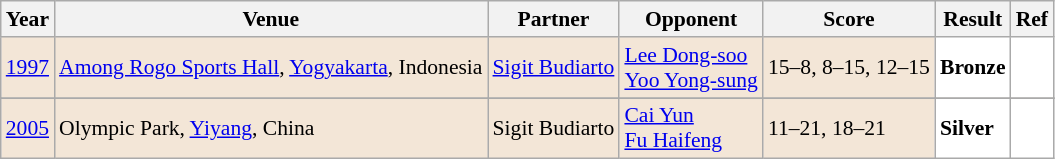<table class="sortable wikitable" style="font-size: 90%">
<tr>
<th>Year</th>
<th>Venue</th>
<th>Partner</th>
<th>Opponent</th>
<th>Score</th>
<th>Result</th>
<th>Ref</th>
</tr>
<tr style="background:#F3E6D7">
<td align="center"><a href='#'>1997</a></td>
<td align="left"><a href='#'>Among Rogo Sports Hall</a>, <a href='#'>Yogyakarta</a>, Indonesia</td>
<td align="left"> <a href='#'>Sigit Budiarto</a></td>
<td align="left"> <a href='#'>Lee Dong-soo</a> <br>  <a href='#'>Yoo Yong-sung</a></td>
<td align="left">15–8, 8–15, 12–15</td>
<td style="text-align:left; background:white"> <strong>Bronze</strong></td>
<td style="text-align:center; background:white"></td>
</tr>
<tr>
</tr>
<tr style="background:#F3E6D7">
<td align="center"><a href='#'>2005</a></td>
<td align="left">Olympic Park, <a href='#'>Yiyang</a>, China</td>
<td align="left"> Sigit Budiarto</td>
<td align="left"> <a href='#'>Cai Yun</a> <br>  <a href='#'>Fu Haifeng</a></td>
<td align="left">11–21, 18–21</td>
<td style="text-align:left; background:white"> <strong>Silver</strong></td>
<td style="text-align:center; background:white"></td>
</tr>
</table>
